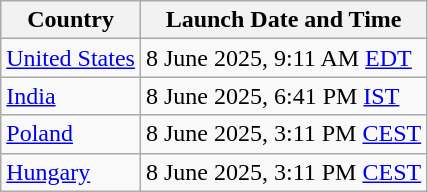<table class="wikitable">
<tr>
<th>Country</th>
<th>Launch Date and Time</th>
</tr>
<tr>
<td><a href='#'>United States</a> </td>
<td>8 June 2025, 9:11 AM <a href='#'>EDT</a></td>
</tr>
<tr>
<td><a href='#'>India</a> </td>
<td>8 June 2025, 6:41 PM <a href='#'>IST</a></td>
</tr>
<tr>
<td><a href='#'>Poland</a> </td>
<td>8 June 2025, 3:11 PM <a href='#'>CEST</a></td>
</tr>
<tr>
<td><a href='#'>Hungary</a> </td>
<td>8 June 2025, 3:11 PM <a href='#'>CEST</a></td>
</tr>
</table>
